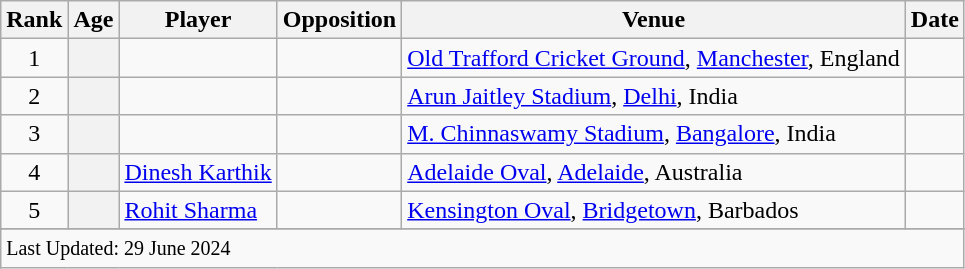<table class="wikitable sortable">
<tr>
<th scope=col>Rank</th>
<th scope=col>Age</th>
<th scope=col>Player</th>
<th scope=col>Opposition</th>
<th scope=col>Venue</th>
<th scope=col>Date</th>
</tr>
<tr>
<td align=center>1</td>
<th scope=row style=text-align:center;></th>
<td></td>
<td></td>
<td><a href='#'>Old Trafford Cricket Ground</a>, <a href='#'>Manchester</a>, England</td>
<td></td>
</tr>
<tr>
<td align=center>2</td>
<th scope=row style=text-align:center;></th>
<td></td>
<td></td>
<td><a href='#'>Arun Jaitley Stadium</a>, <a href='#'>Delhi</a>, India</td>
<td></td>
</tr>
<tr>
<td align=center>3</td>
<th scope=row style=text-align:center;></th>
<td></td>
<td></td>
<td><a href='#'>M. Chinnaswamy Stadium</a>, <a href='#'>Bangalore</a>, India</td>
<td></td>
</tr>
<tr>
<td align=center>4</td>
<th scope=row style=text-align:center;></th>
<td><a href='#'>Dinesh Karthik</a></td>
<td></td>
<td><a href='#'>Adelaide Oval</a>, <a href='#'>Adelaide</a>, Australia</td>
<td></td>
</tr>
<tr>
<td align=center>5</td>
<th scope=row style=text-align:center;></th>
<td><a href='#'>Rohit Sharma</a></td>
<td></td>
<td><a href='#'>Kensington Oval</a>, <a href='#'>Bridgetown</a>, Barbados</td>
<td></td>
</tr>
<tr>
</tr>
<tr class=sortbottom>
<td colspan=7><small>Last Updated: 29 June 2024</small></td>
</tr>
</table>
